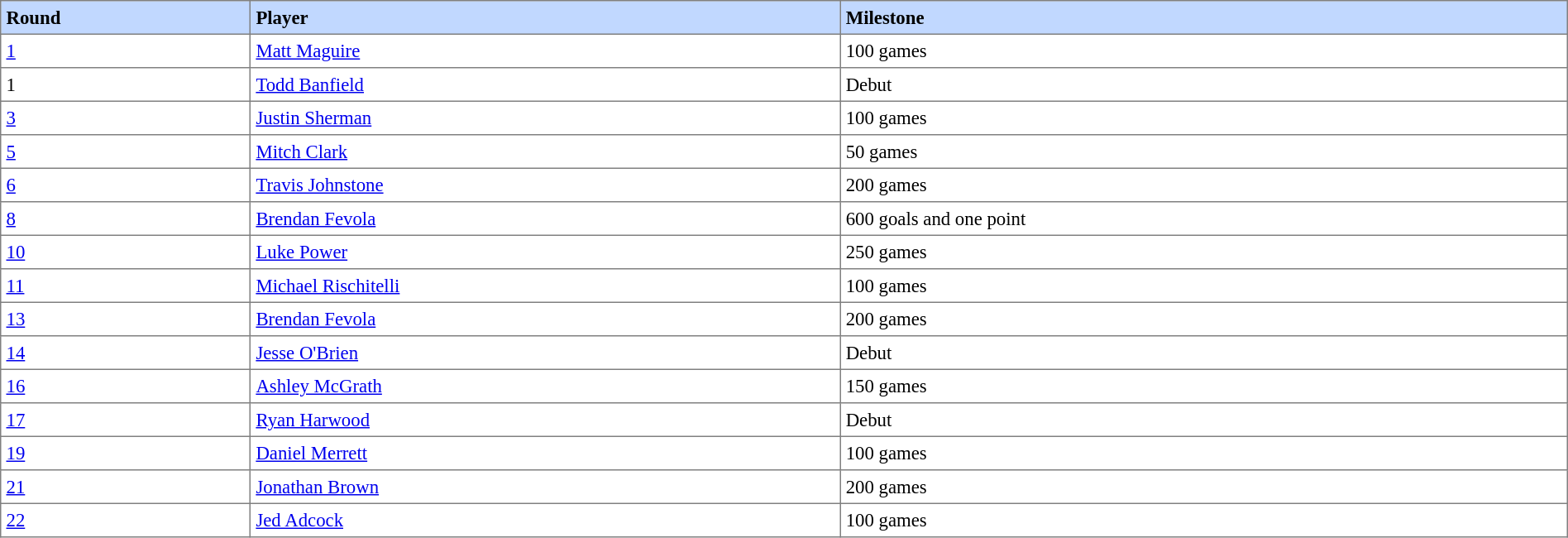<table border="1" cellpadding="4" cellspacing="0"  style="text-align:left; font-size:95%; border-collapse:collapse; width:100%;">
<tr style="background:#C1D8FF;">
<th>Round</th>
<th>Player</th>
<th>Milestone</th>
</tr>
<tr>
<td><a href='#'>1</a></td>
<td><a href='#'>Matt Maguire</a></td>
<td>100 games</td>
</tr>
<tr>
<td>1</td>
<td><a href='#'>Todd Banfield</a></td>
<td>Debut</td>
</tr>
<tr>
<td><a href='#'>3</a></td>
<td><a href='#'>Justin Sherman</a></td>
<td>100 games</td>
</tr>
<tr>
<td><a href='#'>5</a></td>
<td><a href='#'>Mitch Clark</a></td>
<td>50 games</td>
</tr>
<tr>
<td><a href='#'>6</a></td>
<td><a href='#'>Travis Johnstone</a></td>
<td>200 games</td>
</tr>
<tr>
<td><a href='#'>8</a></td>
<td><a href='#'>Brendan Fevola</a></td>
<td>600 goals and one point</td>
</tr>
<tr>
<td><a href='#'>10</a></td>
<td><a href='#'>Luke Power</a></td>
<td>250 games</td>
</tr>
<tr>
<td><a href='#'>11</a></td>
<td><a href='#'>Michael Rischitelli</a></td>
<td>100 games</td>
</tr>
<tr>
<td><a href='#'>13</a></td>
<td><a href='#'>Brendan Fevola</a></td>
<td>200 games</td>
</tr>
<tr>
<td><a href='#'>14</a></td>
<td><a href='#'>Jesse O'Brien</a></td>
<td>Debut</td>
</tr>
<tr>
<td><a href='#'>16</a></td>
<td><a href='#'>Ashley McGrath</a></td>
<td>150 games</td>
</tr>
<tr>
<td><a href='#'>17</a></td>
<td><a href='#'>Ryan Harwood</a></td>
<td>Debut</td>
</tr>
<tr>
<td><a href='#'>19</a></td>
<td><a href='#'>Daniel Merrett</a></td>
<td>100 games</td>
</tr>
<tr>
<td><a href='#'>21</a></td>
<td><a href='#'>Jonathan Brown</a></td>
<td>200 games</td>
</tr>
<tr>
<td><a href='#'>22</a></td>
<td><a href='#'>Jed Adcock</a></td>
<td>100 games</td>
</tr>
</table>
